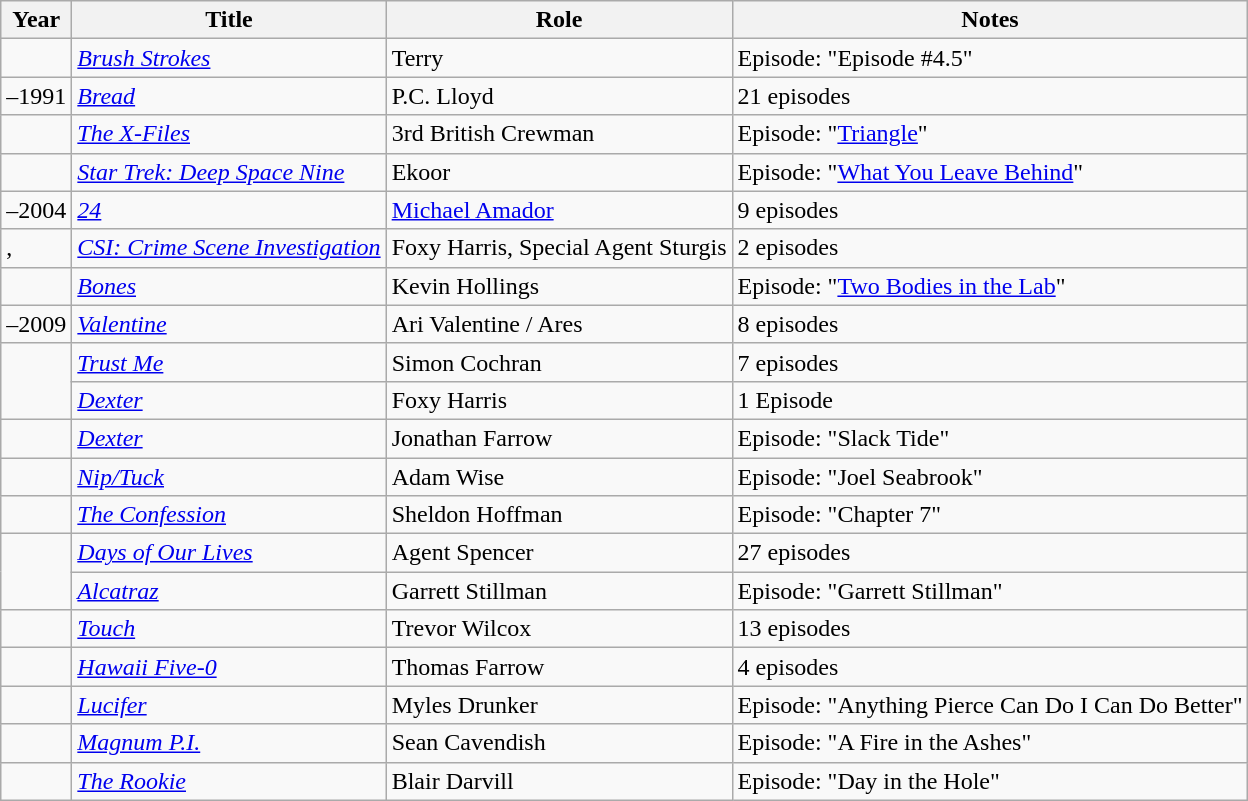<table class="wikitable sortable">
<tr>
<th>Year</th>
<th>Title</th>
<th>Role</th>
<th class="unsortable">Notes</th>
</tr>
<tr>
<td></td>
<td><em><a href='#'>Brush Strokes</a></em></td>
<td>Terry</td>
<td>Episode: "Episode #4.5"</td>
</tr>
<tr>
<td>–1991</td>
<td><em><a href='#'>Bread</a></em></td>
<td>P.C. Lloyd</td>
<td>21 episodes</td>
</tr>
<tr>
<td></td>
<td><em><a href='#'>The X-Files</a></em></td>
<td>3rd British Crewman</td>
<td>Episode: "<a href='#'>Triangle</a>"</td>
</tr>
<tr>
<td></td>
<td><em><a href='#'>Star Trek: Deep Space Nine</a></em></td>
<td>Ekoor</td>
<td>Episode: "<a href='#'>What You Leave Behind</a>"</td>
</tr>
<tr>
<td>–2004</td>
<td><em><a href='#'>24</a></em></td>
<td><a href='#'>Michael Amador</a></td>
<td>9 episodes</td>
</tr>
<tr>
<td>, </td>
<td><em><a href='#'>CSI: Crime Scene Investigation</a></em></td>
<td>Foxy Harris, Special Agent Sturgis</td>
<td>2 episodes</td>
</tr>
<tr>
<td></td>
<td><em><a href='#'>Bones</a></em></td>
<td>Kevin Hollings</td>
<td>Episode: "<a href='#'>Two Bodies in the Lab</a>"</td>
</tr>
<tr>
<td>–2009</td>
<td><em><a href='#'>Valentine</a></em></td>
<td>Ari Valentine / Ares</td>
<td>8 episodes</td>
</tr>
<tr>
<td rowspan="2"></td>
<td><em><a href='#'>Trust Me</a></em></td>
<td>Simon Cochran</td>
<td>7 episodes</td>
</tr>
<tr>
<td><em><a href='#'>Dexter</a></em></td>
<td>Foxy Harris</td>
<td>1 Episode</td>
</tr>
<tr>
<td></td>
<td><em><a href='#'>Dexter</a></em></td>
<td>Jonathan Farrow</td>
<td>Episode: "Slack Tide"</td>
</tr>
<tr>
<td></td>
<td><em><a href='#'>Nip/Tuck</a></em></td>
<td>Adam Wise</td>
<td>Episode: "Joel Seabrook"</td>
</tr>
<tr>
<td></td>
<td><em><a href='#'>The Confession</a></em></td>
<td>Sheldon Hoffman</td>
<td>Episode: "Chapter 7"</td>
</tr>
<tr>
<td rowspan="2"></td>
<td><em><a href='#'>Days of Our Lives</a></em></td>
<td>Agent Spencer</td>
<td>27 episodes</td>
</tr>
<tr>
<td><em><a href='#'>Alcatraz</a></em></td>
<td>Garrett Stillman</td>
<td>Episode: "Garrett Stillman"</td>
</tr>
<tr>
<td></td>
<td><em><a href='#'>Touch</a></em></td>
<td>Trevor Wilcox</td>
<td>13 episodes</td>
</tr>
<tr>
<td></td>
<td><em><a href='#'>Hawaii Five-0</a></em></td>
<td>Thomas Farrow</td>
<td>4 episodes</td>
</tr>
<tr>
<td></td>
<td><em><a href='#'>Lucifer</a></em></td>
<td>Myles Drunker</td>
<td>Episode: "Anything Pierce Can Do I Can Do Better"</td>
</tr>
<tr>
<td></td>
<td><em><a href='#'>Magnum P.I.</a></em></td>
<td>Sean Cavendish</td>
<td>Episode: "A Fire in the Ashes"</td>
</tr>
<tr>
<td></td>
<td><em><a href='#'>The Rookie</a></em></td>
<td>Blair Darvill</td>
<td>Episode: "Day in the Hole"</td>
</tr>
</table>
